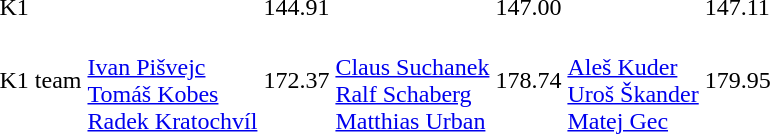<table>
<tr>
<td>K1</td>
<td></td>
<td>144.91</td>
<td></td>
<td>147.00</td>
<td></td>
<td>147.11</td>
</tr>
<tr>
<td>K1 team</td>
<td><br><a href='#'>Ivan Pišvejc</a><br><a href='#'>Tomáš Kobes</a><br><a href='#'>Radek Kratochvíl</a></td>
<td>172.37</td>
<td><br><a href='#'>Claus Suchanek</a><br><a href='#'>Ralf Schaberg</a><br><a href='#'>Matthias Urban</a></td>
<td>178.74</td>
<td><br><a href='#'>Aleš Kuder</a><br><a href='#'>Uroš Škander</a><br><a href='#'>Matej Gec</a></td>
<td>179.95</td>
</tr>
</table>
